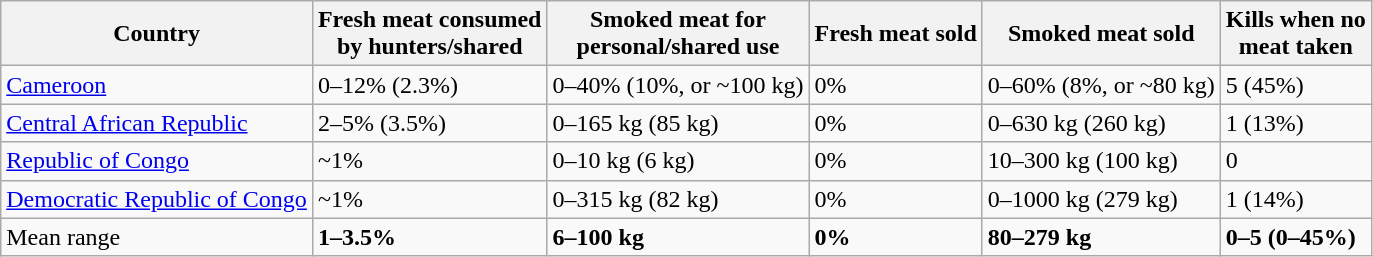<table class="wikitable sortable">
<tr>
<th>Country</th>
<th>Fresh meat consumed<br>by hunters/shared</th>
<th>Smoked meat for<br>personal/shared use</th>
<th>Fresh meat sold</th>
<th>Smoked meat sold</th>
<th>Kills when no<br>meat taken</th>
</tr>
<tr>
<td><a href='#'>Cameroon</a></td>
<td>0–12% (2.3%)</td>
<td>0–40% (10%, or ~100 kg)</td>
<td>0%</td>
<td>0–60% (8%, or ~80 kg)</td>
<td>5 (45%)</td>
</tr>
<tr>
<td><a href='#'>Central African Republic</a></td>
<td>2–5% (3.5%)</td>
<td>0–165 kg (85 kg)</td>
<td>0%</td>
<td>0–630 kg (260 kg)</td>
<td>1 (13%)</td>
</tr>
<tr>
<td><a href='#'>Republic of Congo</a></td>
<td>~1%</td>
<td>0–10 kg (6 kg)</td>
<td>0%</td>
<td>10–300 kg (100 kg)</td>
<td>0</td>
</tr>
<tr>
<td><a href='#'>Democratic Republic of Congo</a></td>
<td>~1%</td>
<td>0–315 kg (82 kg)</td>
<td>0%</td>
<td>0–1000 kg (279 kg)</td>
<td>1 (14%)</td>
</tr>
<tr>
<td>Mean range</td>
<td><strong>1–3.5%</strong></td>
<td><strong>6–100 kg</strong></td>
<td><strong>0%</strong></td>
<td><strong>80–279 kg</strong></td>
<td><strong>0–5 (0–45%)</strong></td>
</tr>
</table>
